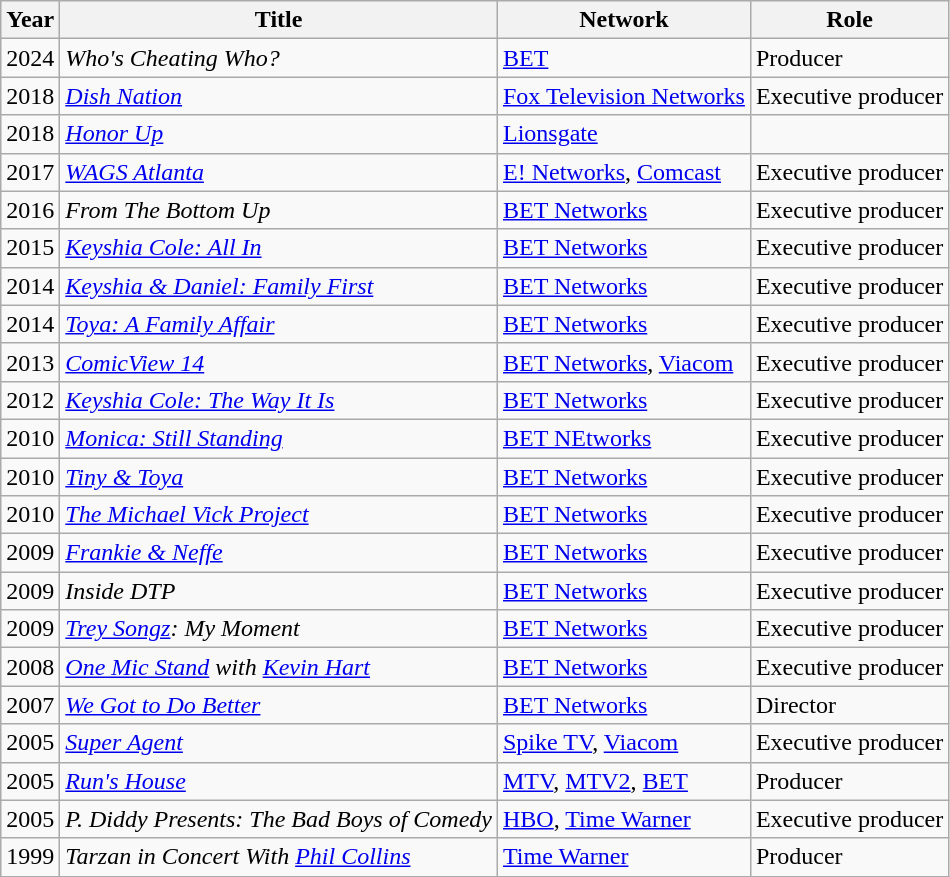<table class="wikitable">
<tr>
<th>Year</th>
<th>Title</th>
<th>Network</th>
<th>Role</th>
</tr>
<tr>
<td>2024</td>
<td><em>Who's Cheating Who?</em></td>
<td><a href='#'>BET</a></td>
<td>Producer</td>
</tr>
<tr>
<td>2018</td>
<td><em><a href='#'>Dish Nation</a></em></td>
<td><a href='#'>Fox Television Networks</a></td>
<td>Executive producer</td>
</tr>
<tr>
<td>2018</td>
<td><em><a href='#'>Honor Up</a></em></td>
<td><a href='#'>Lionsgate</a></td>
<td></td>
</tr>
<tr>
<td>2017</td>
<td><em><a href='#'>WAGS Atlanta</a></em></td>
<td><a href='#'>E! Networks</a>, <a href='#'>Comcast</a></td>
<td>Executive producer</td>
</tr>
<tr>
<td>2016</td>
<td><em>From The Bottom Up</em></td>
<td><a href='#'>BET Networks</a></td>
<td>Executive producer</td>
</tr>
<tr>
<td>2015</td>
<td><em><a href='#'>Keyshia Cole: All In</a></em></td>
<td><a href='#'>BET Networks</a></td>
<td>Executive producer</td>
</tr>
<tr>
<td>2014</td>
<td><em><a href='#'>Keyshia & Daniel: Family First</a></em></td>
<td><a href='#'>BET Networks</a></td>
<td>Executive producer</td>
</tr>
<tr>
<td>2014</td>
<td><em><a href='#'>Toya: A Family Affair</a></em></td>
<td><a href='#'>BET Networks</a></td>
<td>Executive producer</td>
</tr>
<tr>
<td>2013</td>
<td><em><a href='#'>ComicView 14</a></em></td>
<td><a href='#'>BET Networks</a>, <a href='#'>Viacom</a></td>
<td>Executive producer</td>
</tr>
<tr>
<td>2012</td>
<td><em><a href='#'>Keyshia Cole: The Way It Is</a></em></td>
<td><a href='#'>BET Networks</a></td>
<td>Executive producer</td>
</tr>
<tr>
<td>2010</td>
<td><em><a href='#'>Monica: Still Standing</a></em></td>
<td><a href='#'>BET NEtworks</a></td>
<td>Executive producer</td>
</tr>
<tr>
<td>2010</td>
<td><em><a href='#'>Tiny & Toya</a></em></td>
<td><a href='#'>BET Networks</a></td>
<td>Executive producer</td>
</tr>
<tr>
<td>2010</td>
<td><em><a href='#'>The Michael Vick Project</a></em></td>
<td><a href='#'>BET Networks</a></td>
<td>Executive producer</td>
</tr>
<tr>
<td>2009</td>
<td><em><a href='#'>Frankie & Neffe</a></em></td>
<td><a href='#'>BET Networks</a></td>
<td>Executive producer</td>
</tr>
<tr>
<td>2009</td>
<td><em>Inside DTP</em></td>
<td><a href='#'>BET Networks</a></td>
<td>Executive producer</td>
</tr>
<tr>
<td>2009</td>
<td><em><a href='#'>Trey Songz</a>: My Moment</em></td>
<td><a href='#'>BET Networks</a></td>
<td>Executive producer</td>
</tr>
<tr>
<td>2008</td>
<td><em><a href='#'>One Mic Stand</a> with <a href='#'>Kevin Hart</a></em></td>
<td><a href='#'>BET Networks</a></td>
<td>Executive producer</td>
</tr>
<tr>
<td>2007</td>
<td><em><a href='#'>We Got to Do Better</a></em></td>
<td><a href='#'>BET Networks</a></td>
<td>Director</td>
</tr>
<tr>
<td>2005</td>
<td><em><a href='#'>Super Agent</a></em></td>
<td><a href='#'>Spike TV</a>, <a href='#'>Viacom</a></td>
<td>Executive producer</td>
</tr>
<tr>
<td>2005</td>
<td><em><a href='#'>Run's House</a></em></td>
<td><a href='#'>MTV</a>, <a href='#'>MTV2</a>, <a href='#'>BET</a></td>
<td>Producer</td>
</tr>
<tr>
<td>2005</td>
<td><em>P. Diddy Presents: The Bad Boys of Comedy</em></td>
<td><a href='#'>HBO</a>, <a href='#'>Time Warner</a></td>
<td>Executive producer</td>
</tr>
<tr>
<td>1999</td>
<td><em>Tarzan in Concert With <a href='#'>Phil Collins</a></em></td>
<td><a href='#'>Time Warner</a></td>
<td>Producer</td>
</tr>
</table>
